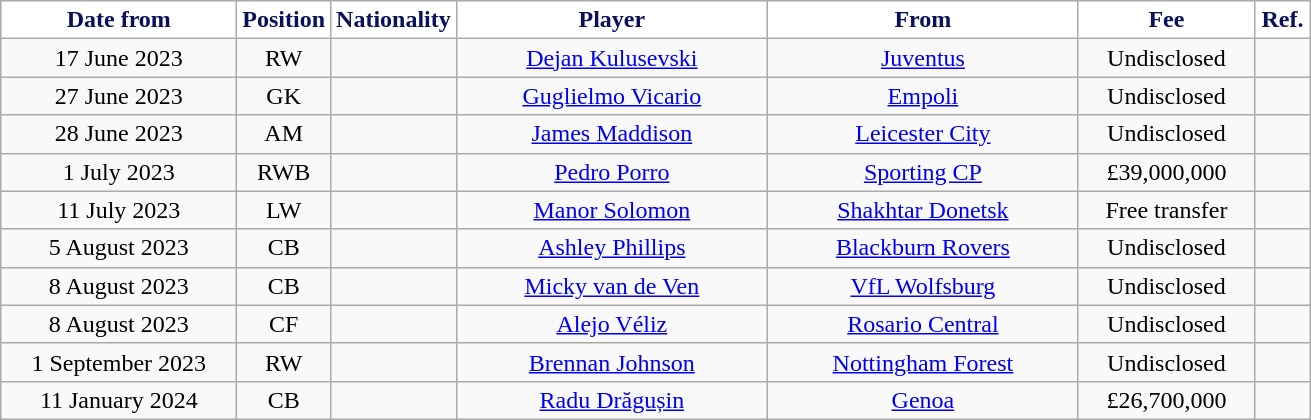<table class="wikitable" style="text-align:center">
<tr>
<th style="background:#FFFFFF; color:#081159; width:150px;">Date from</th>
<th style="background:#FFFFFF; color:#081159; width:50px;">Position</th>
<th style="background:#FFFFFF; color:#081159; width:50px;">Nationality</th>
<th style="background:#FFFFFF; color:#081159; width:200px;">Player</th>
<th style="background:#FFFFFF; color:#081159; width:200px;">From</th>
<th style="background:#FFFFFF; color:#081159; width:110px;">Fee</th>
<th style="background:#FFFFFF; color:#081159; width:30px;">Ref.</th>
</tr>
<tr>
<td>17 June 2023</td>
<td>RW</td>
<td></td>
<td><a href='#'>Dejan Kulusevski</a></td>
<td> <a href='#'>Juventus</a></td>
<td>Undisclosed</td>
<td></td>
</tr>
<tr>
<td>27 June 2023</td>
<td>GK</td>
<td></td>
<td><a href='#'>Guglielmo Vicario</a></td>
<td> <a href='#'>Empoli</a></td>
<td>Undisclosed</td>
<td></td>
</tr>
<tr>
<td>28 June 2023</td>
<td>AM</td>
<td></td>
<td><a href='#'>James Maddison</a></td>
<td> <a href='#'>Leicester City</a></td>
<td>Undisclosed</td>
<td></td>
</tr>
<tr>
<td>1 July 2023</td>
<td>RWB</td>
<td></td>
<td><a href='#'>Pedro Porro</a></td>
<td> <a href='#'>Sporting CP</a></td>
<td>£39,000,000</td>
<td></td>
</tr>
<tr>
<td>11 July 2023</td>
<td>LW</td>
<td></td>
<td><a href='#'>Manor Solomon</a></td>
<td> <a href='#'>Shakhtar Donetsk</a></td>
<td>Free transfer</td>
<td></td>
</tr>
<tr>
<td>5 August 2023</td>
<td>CB</td>
<td></td>
<td><a href='#'>Ashley Phillips</a></td>
<td> <a href='#'>Blackburn Rovers</a></td>
<td>Undisclosed</td>
<td></td>
</tr>
<tr>
<td>8 August 2023</td>
<td>CB</td>
<td></td>
<td><a href='#'>Micky van de Ven</a></td>
<td> <a href='#'>VfL Wolfsburg</a></td>
<td>Undisclosed</td>
<td></td>
</tr>
<tr>
<td>8 August 2023</td>
<td>CF</td>
<td></td>
<td><a href='#'>Alejo Véliz</a></td>
<td> <a href='#'>Rosario Central</a></td>
<td>Undisclosed</td>
<td></td>
</tr>
<tr>
<td>1 September 2023</td>
<td>RW</td>
<td></td>
<td><a href='#'>Brennan Johnson</a></td>
<td> <a href='#'>Nottingham Forest</a></td>
<td>Undisclosed</td>
<td></td>
</tr>
<tr>
<td>11 January 2024</td>
<td>CB</td>
<td></td>
<td><a href='#'>Radu Drăgușin</a></td>
<td> <a href='#'>Genoa</a></td>
<td>£26,700,000</td>
<td></td>
</tr>
</table>
